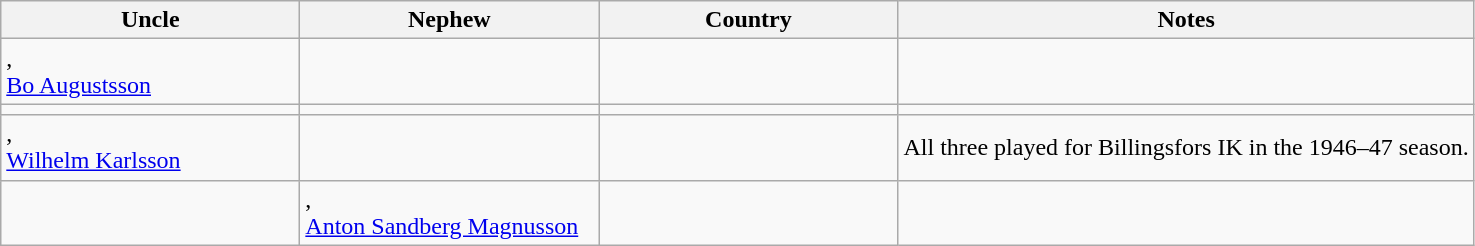<table class="wikitable sortable">
<tr>
<th style="width:12em;">Uncle</th>
<th style="width:12em;">Nephew</th>
<th style="width:12em;">Country</th>
<th>Notes</th>
</tr>
<tr>
<td>,<br><a href='#'>Bo Augustsson</a></td>
<td></td>
<td></td>
<td></td>
</tr>
<tr>
<td></td>
<td></td>
<td></td>
<td></td>
</tr>
<tr>
<td>,<br><a href='#'>Wilhelm Karlsson</a></td>
<td></td>
<td></td>
<td>All three played for Billingsfors IK in the 1946–47 season.</td>
</tr>
<tr>
<td></td>
<td>,<br><a href='#'>Anton Sandberg Magnusson</a></td>
<td></td>
<td></td>
</tr>
</table>
